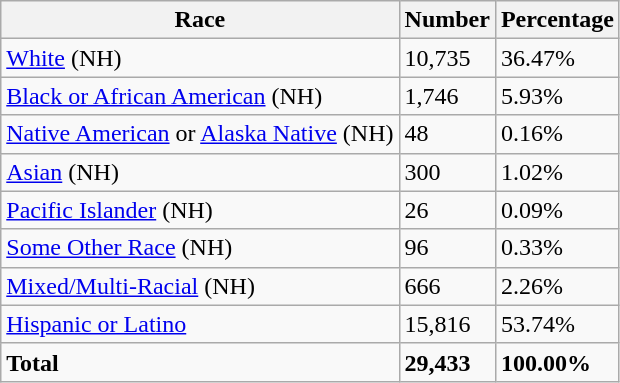<table class="wikitable">
<tr>
<th>Race</th>
<th>Number</th>
<th>Percentage</th>
</tr>
<tr>
<td><a href='#'>White</a> (NH)</td>
<td>10,735</td>
<td>36.47%</td>
</tr>
<tr>
<td><a href='#'>Black or African American</a> (NH)</td>
<td>1,746</td>
<td>5.93%</td>
</tr>
<tr>
<td><a href='#'>Native American</a> or <a href='#'>Alaska Native</a> (NH)</td>
<td>48</td>
<td>0.16%</td>
</tr>
<tr>
<td><a href='#'>Asian</a> (NH)</td>
<td>300</td>
<td>1.02%</td>
</tr>
<tr>
<td><a href='#'>Pacific Islander</a> (NH)</td>
<td>26</td>
<td>0.09%</td>
</tr>
<tr>
<td><a href='#'>Some Other Race</a> (NH)</td>
<td>96</td>
<td>0.33%</td>
</tr>
<tr>
<td><a href='#'>Mixed/Multi-Racial</a> (NH)</td>
<td>666</td>
<td>2.26%</td>
</tr>
<tr>
<td><a href='#'>Hispanic or Latino</a></td>
<td>15,816</td>
<td>53.74%</td>
</tr>
<tr>
<td><strong>Total</strong></td>
<td><strong>29,433</strong></td>
<td><strong>100.00%</strong></td>
</tr>
</table>
